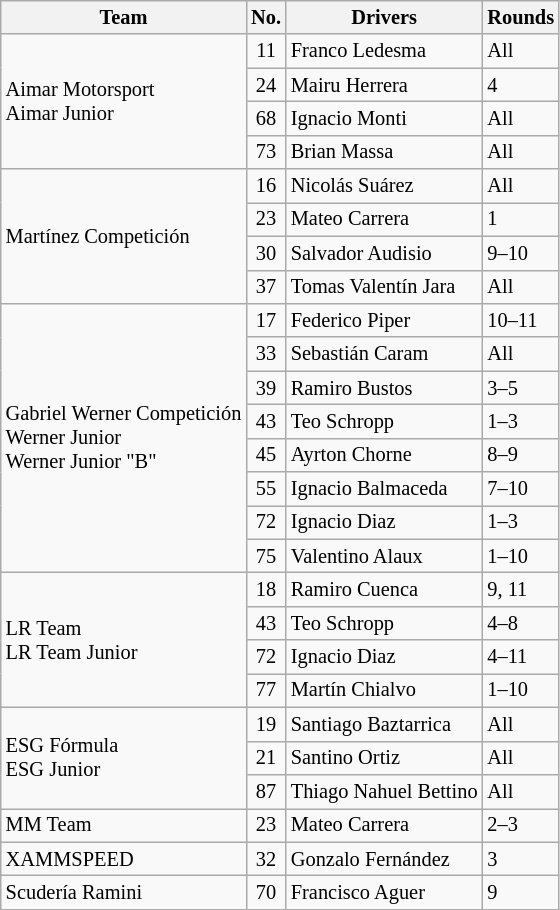<table class="wikitable" style="font-size: 85%;">
<tr>
<th>Team</th>
<th>No.</th>
<th>Drivers</th>
<th>Rounds</th>
</tr>
<tr>
<td rowspan="4">Aimar Motorsport<br>Aimar Junior</td>
<td align="center">11</td>
<td> Franco Ledesma</td>
<td>All</td>
</tr>
<tr>
<td align="center">24</td>
<td> Mairu Herrera</td>
<td>4</td>
</tr>
<tr>
<td align="center">68</td>
<td> Ignacio Monti</td>
<td>All</td>
</tr>
<tr>
<td align="center">73</td>
<td> Brian Massa</td>
<td>All</td>
</tr>
<tr>
<td rowspan="4">Martínez Competición</td>
<td align="center">16</td>
<td> Nicolás Suárez</td>
<td>All</td>
</tr>
<tr>
<td align="center">23</td>
<td> Mateo Carrera</td>
<td>1</td>
</tr>
<tr>
<td align="center">30</td>
<td> Salvador Audisio</td>
<td>9–10</td>
</tr>
<tr>
<td align="center">37</td>
<td> Tomas Valentín Jara</td>
<td>All</td>
</tr>
<tr>
<td rowspan="8">Gabriel Werner Competición<br>Werner Junior<br>Werner Junior "B"</td>
<td align="center">17</td>
<td> Federico Piper</td>
<td>10–11</td>
</tr>
<tr>
<td align="center">33</td>
<td> Sebastián Caram</td>
<td>All</td>
</tr>
<tr>
<td align="center">39</td>
<td> Ramiro Bustos</td>
<td>3–5</td>
</tr>
<tr>
<td align="center">43</td>
<td> Teo Schropp</td>
<td>1–3</td>
</tr>
<tr>
<td align="center">45</td>
<td> Ayrton Chorne</td>
<td>8–9</td>
</tr>
<tr>
<td align="center">55</td>
<td> Ignacio Balmaceda</td>
<td>7–10</td>
</tr>
<tr>
<td align="center">72</td>
<td> Ignacio Diaz</td>
<td>1–3</td>
</tr>
<tr>
<td align="center">75</td>
<td> Valentino Alaux</td>
<td>1–10</td>
</tr>
<tr>
<td rowspan="4">LR Team<br>LR Team Junior</td>
<td align="center">18</td>
<td> Ramiro Cuenca</td>
<td>9, 11</td>
</tr>
<tr>
<td align="center">43</td>
<td> Teo Schropp</td>
<td>4–8</td>
</tr>
<tr>
<td align="center">72</td>
<td> Ignacio Diaz</td>
<td>4–11</td>
</tr>
<tr>
<td align="center">77</td>
<td> Martín Chialvo</td>
<td>1–10</td>
</tr>
<tr>
<td rowspan="3">ESG Fórmula<br>ESG Junior</td>
<td align="center">19</td>
<td> Santiago Baztarrica</td>
<td>All</td>
</tr>
<tr>
<td align="center">21</td>
<td> Santino Ortiz</td>
<td>All</td>
</tr>
<tr>
<td align="center">87</td>
<td> Thiago Nahuel Bettino</td>
<td>All</td>
</tr>
<tr>
<td>MM Team</td>
<td align="center">23</td>
<td> Mateo Carrera</td>
<td>2–3</td>
</tr>
<tr>
<td>XAMMSPEED</td>
<td align="center">32</td>
<td> Gonzalo Fernández</td>
<td>3</td>
</tr>
<tr>
<td>Scudería Ramini</td>
<td align="center">70</td>
<td> Francisco Aguer</td>
<td>9</td>
</tr>
</table>
